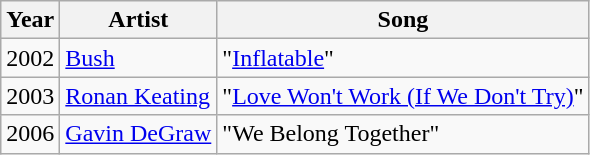<table class="wikitable sortable">
<tr>
<th scope="col">Year</th>
<th scope="col">Artist</th>
<th scope="col">Song</th>
</tr>
<tr>
<td>2002</td>
<td><a href='#'>Bush</a></td>
<td>"<a href='#'>Inflatable</a>"</td>
</tr>
<tr>
<td>2003</td>
<td><a href='#'>Ronan Keating</a></td>
<td>"<a href='#'>Love Won't Work (If We Don't Try)</a>"</td>
</tr>
<tr>
<td>2006</td>
<td><a href='#'>Gavin DeGraw</a></td>
<td>"We Belong Together"</td>
</tr>
</table>
